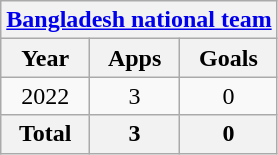<table class=wikitable style=text-align:center>
<tr>
<th colspan=3><a href='#'>Bangladesh national team</a></th>
</tr>
<tr>
<th>Year</th>
<th>Apps</th>
<th>Goals</th>
</tr>
<tr>
<td>2022</td>
<td>3</td>
<td>0</td>
</tr>
<tr>
<th colspan=1>Total</th>
<th>3</th>
<th>0</th>
</tr>
</table>
